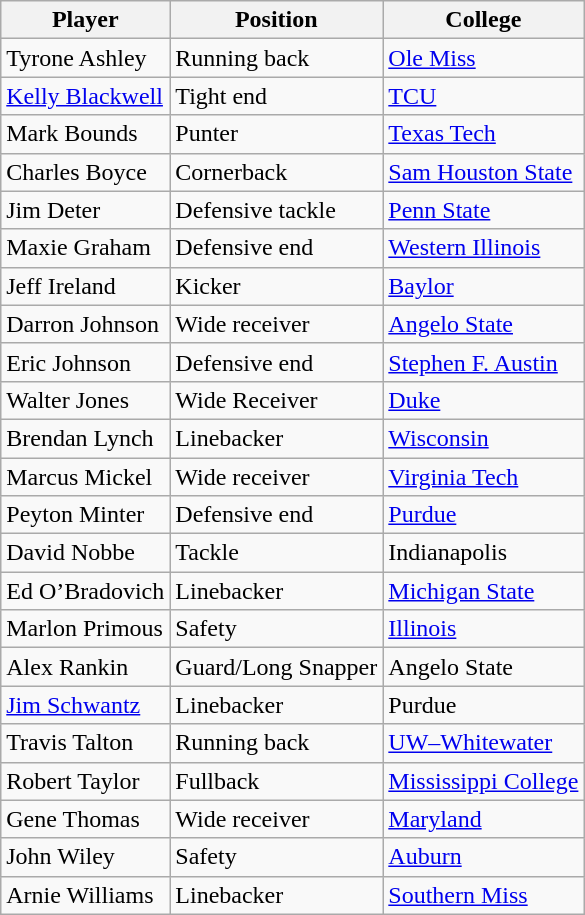<table class="wikitable">
<tr>
<th>Player</th>
<th>Position</th>
<th>College</th>
</tr>
<tr>
<td>Tyrone Ashley</td>
<td>Running back</td>
<td><a href='#'>Ole Miss</a></td>
</tr>
<tr>
<td><a href='#'>Kelly Blackwell</a></td>
<td>Tight end</td>
<td><a href='#'>TCU</a></td>
</tr>
<tr>
<td>Mark Bounds</td>
<td>Punter</td>
<td><a href='#'>Texas Tech</a></td>
</tr>
<tr>
<td>Charles Boyce</td>
<td>Cornerback</td>
<td><a href='#'>Sam Houston State</a></td>
</tr>
<tr>
<td>Jim Deter</td>
<td>Defensive tackle</td>
<td><a href='#'>Penn State</a></td>
</tr>
<tr>
<td>Maxie Graham</td>
<td>Defensive end</td>
<td><a href='#'>Western Illinois</a></td>
</tr>
<tr>
<td>Jeff Ireland</td>
<td>Kicker</td>
<td><a href='#'>Baylor</a></td>
</tr>
<tr>
<td>Darron Johnson</td>
<td>Wide receiver</td>
<td><a href='#'>Angelo State</a></td>
</tr>
<tr>
<td>Eric Johnson</td>
<td>Defensive end</td>
<td><a href='#'>Stephen F. Austin</a></td>
</tr>
<tr>
<td>Walter Jones</td>
<td>Wide Receiver</td>
<td><a href='#'>Duke</a></td>
</tr>
<tr>
<td>Brendan Lynch</td>
<td>Linebacker</td>
<td><a href='#'>Wisconsin</a></td>
</tr>
<tr>
<td>Marcus Mickel</td>
<td>Wide receiver</td>
<td><a href='#'>Virginia Tech</a></td>
</tr>
<tr>
<td>Peyton Minter</td>
<td>Defensive end</td>
<td><a href='#'>Purdue</a></td>
</tr>
<tr>
<td>David Nobbe</td>
<td>Tackle</td>
<td>Indianapolis</td>
</tr>
<tr>
<td>Ed O’Bradovich</td>
<td>Linebacker</td>
<td><a href='#'>Michigan State</a></td>
</tr>
<tr>
<td>Marlon Primous</td>
<td>Safety</td>
<td><a href='#'>Illinois</a></td>
</tr>
<tr>
<td>Alex Rankin</td>
<td>Guard/Long Snapper</td>
<td>Angelo State</td>
</tr>
<tr>
<td><a href='#'>Jim Schwantz</a></td>
<td>Linebacker</td>
<td>Purdue</td>
</tr>
<tr>
<td>Travis Talton</td>
<td>Running back</td>
<td><a href='#'>UW–Whitewater</a></td>
</tr>
<tr>
<td>Robert Taylor</td>
<td>Fullback</td>
<td><a href='#'>Mississippi College</a></td>
</tr>
<tr>
<td>Gene Thomas</td>
<td>Wide receiver</td>
<td><a href='#'>Maryland</a></td>
</tr>
<tr>
<td>John Wiley</td>
<td>Safety</td>
<td><a href='#'>Auburn</a></td>
</tr>
<tr>
<td>Arnie Williams</td>
<td>Linebacker</td>
<td><a href='#'>Southern Miss</a></td>
</tr>
</table>
